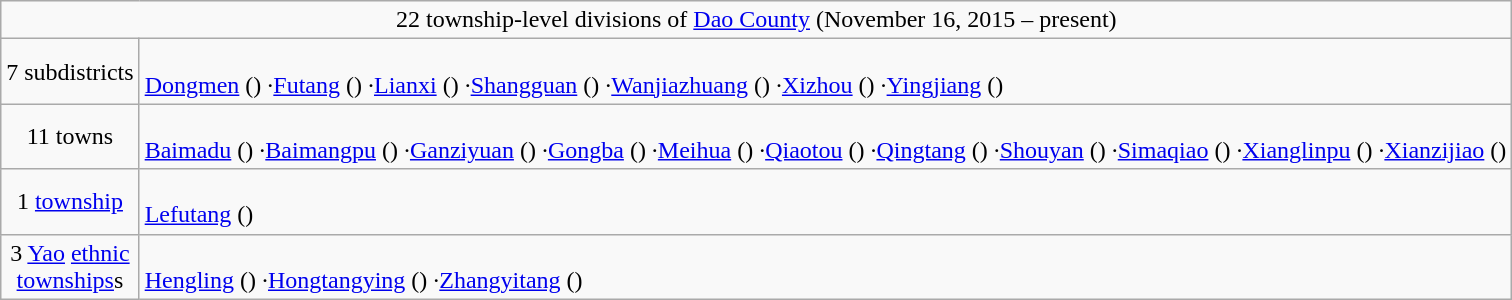<table class="wikitable">
<tr>
<td style="text-align:center;" colspan="2">22 township-level divisions of <a href='#'>Dao County</a> (November 16, 2015 – present)</td>
</tr>
<tr align=left>
<td align=center>7 subdistricts</td>
<td><br><a href='#'>Dongmen</a> ()
·<a href='#'>Futang</a> ()
·<a href='#'>Lianxi</a> ()
·<a href='#'>Shangguan</a> ()
·<a href='#'>Wanjiazhuang</a> ()
·<a href='#'>Xizhou</a> ()
·<a href='#'>Yingjiang</a> ()</td>
</tr>
<tr align=left>
<td align=center>11 towns</td>
<td><br><a href='#'>Baimadu</a> ()
·<a href='#'>Baimangpu</a> ()
·<a href='#'>Ganziyuan</a> ()
·<a href='#'>Gongba</a> ()
·<a href='#'>Meihua</a> ()
·<a href='#'>Qiaotou</a> ()
·<a href='#'>Qingtang</a> ()
·<a href='#'>Shouyan</a> ()
·<a href='#'>Simaqiao</a> ()
·<a href='#'>Xianglinpu</a> ()
·<a href='#'>Xianzijiao</a> ()</td>
</tr>
<tr align=left>
<td align=center>1 <a href='#'>township</a></td>
<td><br><a href='#'>Lefutang</a> ()</td>
</tr>
<tr align=left>
<td align=center>3 <a href='#'>Yao</a> <a href='#'>ethnic <br>townships</a>s</td>
<td><br><a href='#'>Hengling</a> ()
·<a href='#'>Hongtangying</a> ()
·<a href='#'>Zhangyitang</a> ()</td>
</tr>
</table>
